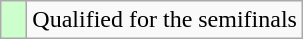<table class="wikitable">
<tr>
<td width=10px bgcolor="#ccffcc"></td>
<td>Qualified for the semifinals</td>
</tr>
</table>
